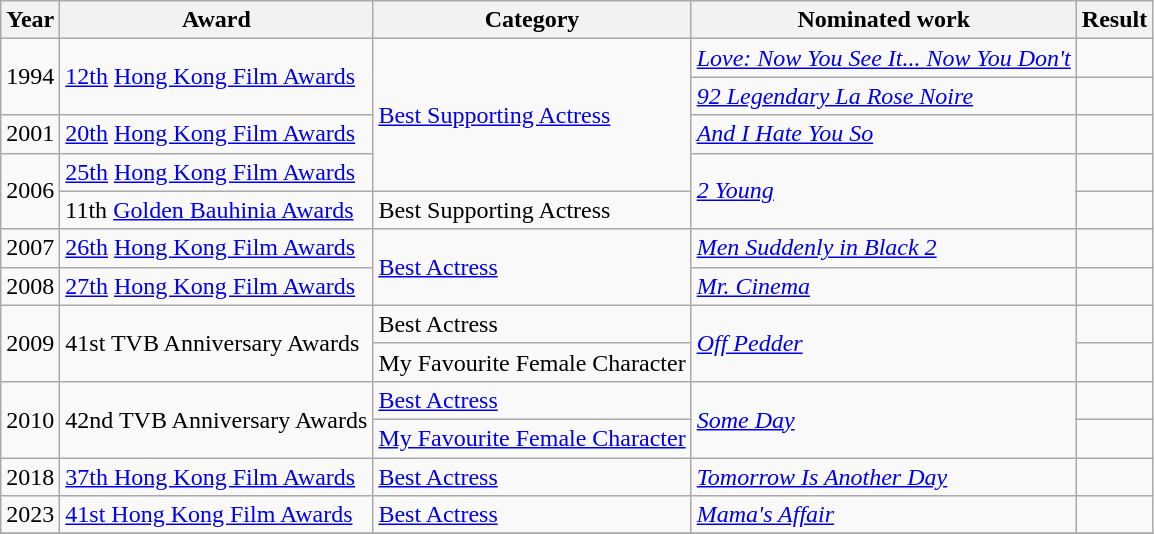<table class="wikitable sortable">
<tr>
<th>Year</th>
<th>Award</th>
<th>Category</th>
<th>Nominated work</th>
<th>Result</th>
</tr>
<tr>
<td rowspan="2">1994</td>
<td rowspan="2"><a href='#'>12th</a> <a href='#'>Hong Kong Film Awards</a></td>
<td rowspan="4"><a href='#'>Best Supporting Actress</a></td>
<td><em><a href='#'>Love: Now You See It... Now You Don't</a></em></td>
<td></td>
</tr>
<tr>
<td><em><a href='#'>92 Legendary La Rose Noire</a></em></td>
<td></td>
</tr>
<tr>
<td>2001</td>
<td><a href='#'>20th</a> <a href='#'>Hong Kong Film Awards</a></td>
<td><em><a href='#'>And I Hate You So</a></em></td>
<td></td>
</tr>
<tr>
<td rowspan="2">2006</td>
<td><a href='#'>25th</a> <a href='#'>Hong Kong Film Awards</a></td>
<td rowspan="2"><em><a href='#'>2 Young</a></em></td>
<td></td>
</tr>
<tr>
<td>11th <a href='#'>Golden Bauhinia Awards</a></td>
<td>Best Supporting Actress</td>
<td></td>
</tr>
<tr>
<td>2007</td>
<td><a href='#'>26th</a> <a href='#'>Hong Kong Film Awards</a></td>
<td rowspan="2"><a href='#'>Best Actress</a></td>
<td><em><a href='#'>Men Suddenly in Black 2</a></em></td>
<td></td>
</tr>
<tr>
<td>2008</td>
<td><a href='#'>27th</a> <a href='#'>Hong Kong Film Awards</a></td>
<td><em><a href='#'>Mr. Cinema</a></em></td>
<td></td>
</tr>
<tr>
<td rowspan="2">2009</td>
<td rowspan="2">41st TVB Anniversary Awards</td>
<td>Best Actress</td>
<td rowspan="2"><em><a href='#'>Off Pedder</a></em></td>
<td></td>
</tr>
<tr>
<td>My Favourite Female Character</td>
<td></td>
</tr>
<tr>
<td rowspan="2">2010</td>
<td rowspan="2">42nd TVB Anniversary Awards</td>
<td><a href='#'>Best Actress</a></td>
<td rowspan="2"><em><a href='#'>Some Day</a></em></td>
<td></td>
</tr>
<tr>
<td><a href='#'>My Favourite Female Character</a></td>
<td></td>
</tr>
<tr>
<td rowspan="1">2018</td>
<td><a href='#'>37th Hong Kong Film Awards</a></td>
<td><a href='#'>Best Actress</a></td>
<td><em><a href='#'>Tomorrow Is Another Day</a></em></td>
<td></td>
</tr>
<tr>
<td>2023</td>
<td><a href='#'>41st Hong Kong Film Awards</a></td>
<td><a href='#'>Best Actress</a></td>
<td><em><a href='#'>Mama's Affair</a></em></td>
<td></td>
</tr>
<tr>
</tr>
</table>
